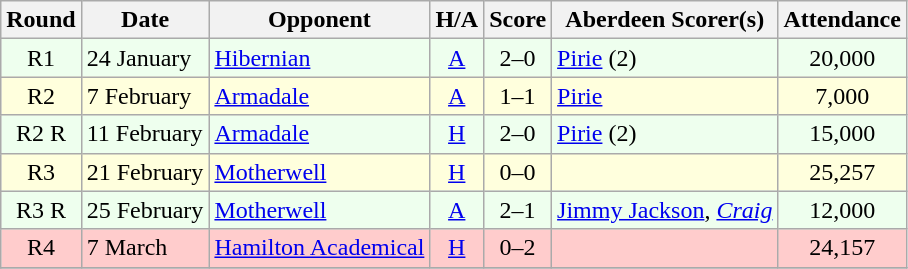<table class="wikitable" style="text-align:center">
<tr>
<th>Round</th>
<th>Date</th>
<th>Opponent</th>
<th>H/A</th>
<th>Score</th>
<th>Aberdeen Scorer(s)</th>
<th>Attendance</th>
</tr>
<tr bgcolor=#EEFFEE>
<td>R1</td>
<td align=left>24 January</td>
<td align=left><a href='#'>Hibernian</a></td>
<td><a href='#'>A</a></td>
<td>2–0</td>
<td align=left><a href='#'>Pirie</a> (2)</td>
<td>20,000</td>
</tr>
<tr bgcolor=#FFFFDD>
<td>R2</td>
<td align=left>7 February</td>
<td align=left><a href='#'>Armadale</a></td>
<td><a href='#'>A</a></td>
<td>1–1</td>
<td align=left><a href='#'>Pirie</a></td>
<td>7,000</td>
</tr>
<tr bgcolor=#EEFFEE>
<td>R2 R</td>
<td align=left>11 February</td>
<td align=left><a href='#'>Armadale</a></td>
<td><a href='#'>H</a></td>
<td>2–0</td>
<td align=left><a href='#'>Pirie</a> (2)</td>
<td>15,000</td>
</tr>
<tr bgcolor=#FFFFDD>
<td>R3</td>
<td align=left>21 February</td>
<td align=left><a href='#'>Motherwell</a></td>
<td><a href='#'>H</a></td>
<td>0–0</td>
<td align=left></td>
<td>25,257</td>
</tr>
<tr bgcolor=#EEFFEE>
<td>R3 R</td>
<td align=left>25 February</td>
<td align=left><a href='#'>Motherwell</a></td>
<td><a href='#'>A</a></td>
<td>2–1</td>
<td align=left><a href='#'>Jimmy Jackson</a>, <em><a href='#'>Craig</a></em></td>
<td>12,000</td>
</tr>
<tr bgcolor=#FFCCCC>
<td>R4</td>
<td align=left>7 March</td>
<td align=left><a href='#'>Hamilton Academical</a></td>
<td><a href='#'>H</a></td>
<td>0–2</td>
<td align=left></td>
<td>24,157</td>
</tr>
<tr>
</tr>
</table>
